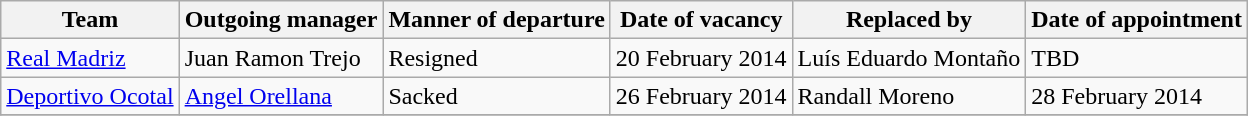<table class="wikitable">
<tr>
<th>Team</th>
<th>Outgoing manager</th>
<th>Manner of departure</th>
<th>Date of vacancy</th>
<th>Replaced by</th>
<th>Date of appointment</th>
</tr>
<tr>
<td><a href='#'>Real Madriz</a></td>
<td> Juan Ramon Trejo</td>
<td>Resigned</td>
<td>20 February 2014</td>
<td> Luís Eduardo Montaño</td>
<td>TBD</td>
</tr>
<tr>
<td><a href='#'>Deportivo Ocotal</a></td>
<td> <a href='#'>Angel Orellana</a></td>
<td>Sacked</td>
<td>26 February 2014</td>
<td> Randall Moreno</td>
<td>28  February 2014</td>
</tr>
<tr>
</tr>
</table>
